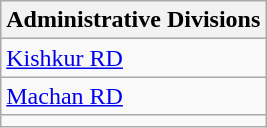<table class="wikitable">
<tr>
<th>Administrative Divisions</th>
</tr>
<tr>
<td><a href='#'>Kishkur RD</a></td>
</tr>
<tr>
<td><a href='#'>Machan RD</a></td>
</tr>
<tr>
<td colspan=1></td>
</tr>
</table>
